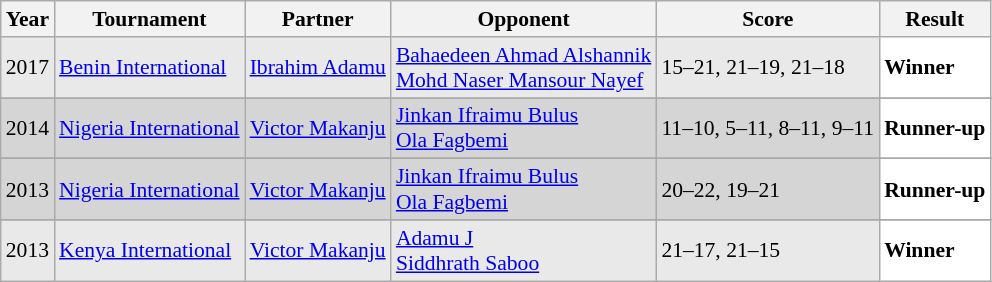<table class="sortable wikitable" style="font-size: 90%;">
<tr>
<th>Year</th>
<th>Tournament</th>
<th>Partner</th>
<th>Opponent</th>
<th>Score</th>
<th>Result</th>
</tr>
<tr style="background:#E9E9E9">
<td align="center">2017</td>
<td align="left"><a href='#'>Benin International</a></td>
<td align="left"> <a href='#'>Ibrahim Adamu</a></td>
<td align="left"> <a href='#'>Bahaedeen Ahmad Alshannik</a><br> <a href='#'>Mohd Naser Mansour Nayef</a></td>
<td align="left">15–21, 21–19, 21–18</td>
<td style="text-align:left; background:white"> <strong>Winner</strong></td>
</tr>
<tr>
</tr>
<tr style="background:#D5D5D5">
<td align="center">2014</td>
<td align="left"><a href='#'>Nigeria International</a></td>
<td align="left"> <a href='#'>Victor Makanju</a></td>
<td align="left"> <a href='#'>Jinkan Ifraimu Bulus</a><br> <a href='#'>Ola Fagbemi</a></td>
<td align="left">11–10, 5–11, 8–11, 9–11</td>
<td style="text-align:left; background:white"> <strong>Runner-up</strong></td>
</tr>
<tr>
</tr>
<tr style="background:#D5D5D5">
<td align="center">2013</td>
<td align="left"><a href='#'>Nigeria International</a></td>
<td align="left"> <a href='#'>Victor Makanju</a></td>
<td align="left"> <a href='#'>Jinkan Ifraimu Bulus</a><br> <a href='#'>Ola Fagbemi</a></td>
<td align="left">20–22, 19–21</td>
<td style="text-align:left; background:white"> <strong>Runner-up</strong></td>
</tr>
<tr>
</tr>
<tr style="background:#E9E9E9">
<td align="center">2013</td>
<td align="left"><a href='#'>Kenya International</a></td>
<td align="left"> <a href='#'>Victor Makanju</a></td>
<td align="left"> <a href='#'>Adamu J</a><br> <a href='#'>Siddhrath Saboo</a></td>
<td align="left">21–17, 21–15</td>
<td style="text-align:left; background:white"> <strong>Winner</strong></td>
</tr>
</table>
